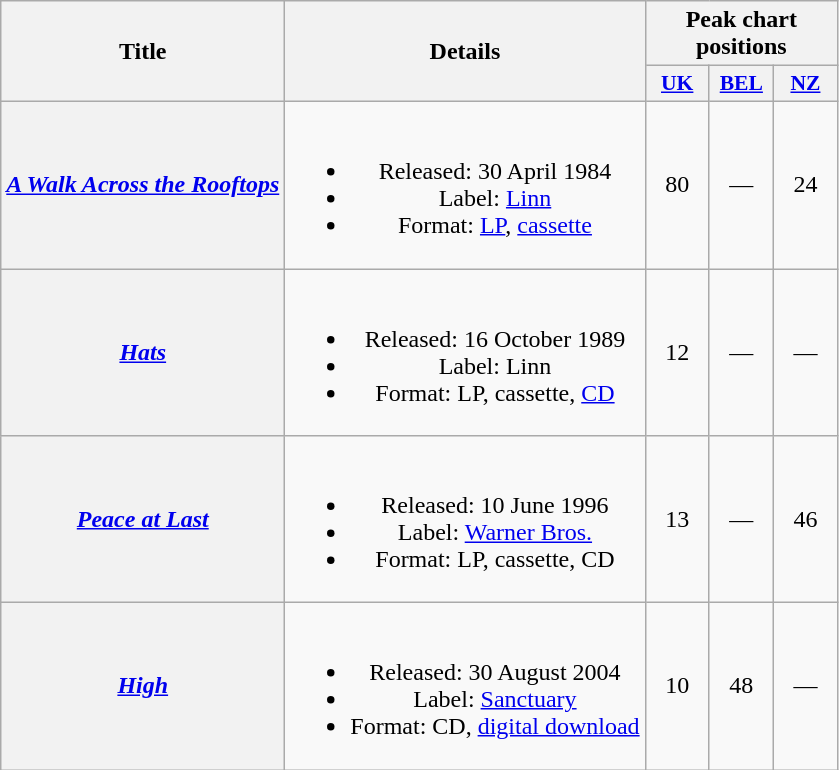<table class="wikitable plainrowheaders" style="text-align:center;">
<tr>
<th scope="col" rowspan="2">Title</th>
<th scope="col" rowspan="2">Details</th>
<th scope="col" colspan="3">Peak chart positions</th>
</tr>
<tr>
<th scope="col" style="width:2.5em;font-size:90%;"><a href='#'>UK</a><br></th>
<th scope="col" style="width:2.5em;font-size:90%;"><a href='#'>BEL</a><br></th>
<th scope="col" style="width:2.5em;font-size:90%;"><a href='#'>NZ</a><br></th>
</tr>
<tr>
<th scope="row"><em><a href='#'>A Walk Across the Rooftops</a></em></th>
<td><br><ul><li>Released: 30 April 1984</li><li>Label: <a href='#'>Linn</a></li><li>Format: <a href='#'>LP</a>, <a href='#'>cassette</a></li></ul></td>
<td>80</td>
<td>—</td>
<td>24</td>
</tr>
<tr>
<th scope="row"><em><a href='#'>Hats</a></em></th>
<td><br><ul><li>Released: 16 October 1989</li><li>Label: Linn</li><li>Format: LP, cassette, <a href='#'>CD</a></li></ul></td>
<td>12</td>
<td>—</td>
<td>—</td>
</tr>
<tr>
<th scope="row"><em><a href='#'>Peace at Last</a></em></th>
<td><br><ul><li>Released: 10 June 1996</li><li>Label: <a href='#'>Warner Bros.</a></li><li>Format: LP, cassette, CD</li></ul></td>
<td>13</td>
<td>—</td>
<td>46</td>
</tr>
<tr>
<th scope="row"><em><a href='#'>High</a></em></th>
<td><br><ul><li>Released: 30 August 2004</li><li>Label: <a href='#'>Sanctuary</a></li><li>Format: CD, <a href='#'>digital download</a></li></ul></td>
<td>10</td>
<td>48</td>
<td>—</td>
</tr>
</table>
